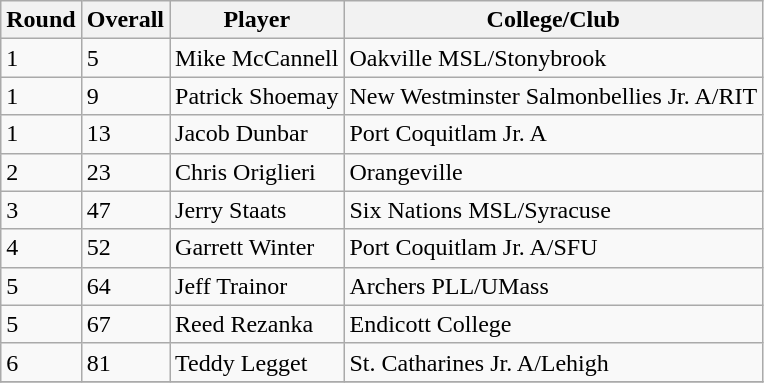<table class="wikitable">
<tr>
<th>Round</th>
<th>Overall</th>
<th>Player</th>
<th>College/Club</th>
</tr>
<tr>
<td>1</td>
<td>5</td>
<td>Mike McCannell</td>
<td>Oakville MSL/Stonybrook</td>
</tr>
<tr>
<td>1</td>
<td>9</td>
<td>Patrick Shoemay</td>
<td>New Westminster Salmonbellies Jr. A/RIT</td>
</tr>
<tr>
<td>1</td>
<td>13</td>
<td>Jacob Dunbar</td>
<td>Port Coquitlam Jr. A</td>
</tr>
<tr>
<td>2</td>
<td>23</td>
<td>Chris Origlieri</td>
<td>Orangeville</td>
</tr>
<tr>
<td>3</td>
<td>47</td>
<td>Jerry Staats</td>
<td>Six Nations MSL/Syracuse</td>
</tr>
<tr>
<td>4</td>
<td>52</td>
<td>Garrett Winter</td>
<td>Port Coquitlam Jr. A/SFU</td>
</tr>
<tr>
<td>5</td>
<td>64</td>
<td>Jeff Trainor</td>
<td>Archers PLL/UMass</td>
</tr>
<tr>
<td>5</td>
<td>67</td>
<td>Reed Rezanka</td>
<td>Endicott College</td>
</tr>
<tr>
<td>6</td>
<td>81</td>
<td>Teddy Legget</td>
<td>St. Catharines Jr. A/Lehigh</td>
</tr>
<tr>
</tr>
</table>
